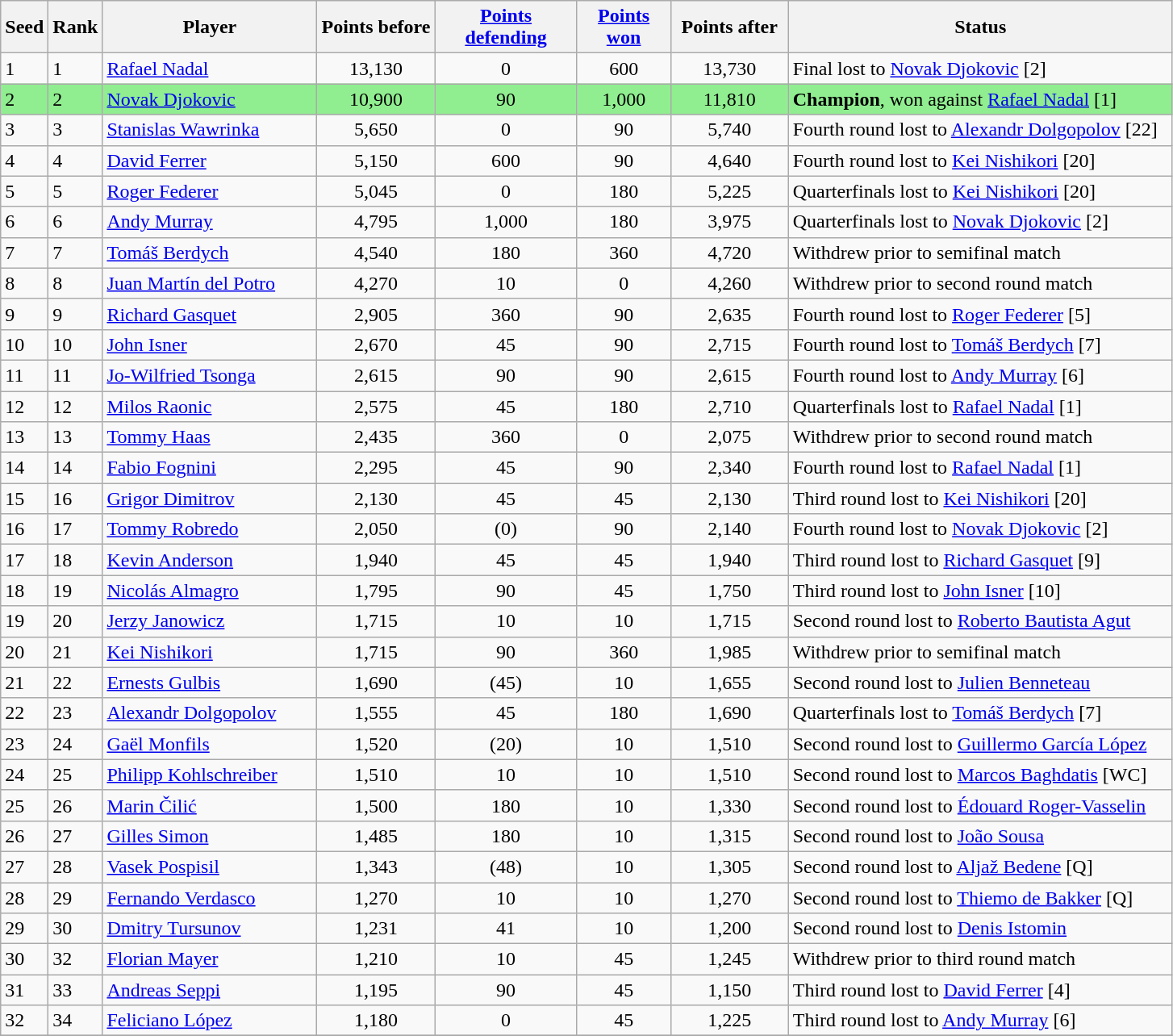<table class="wikitable sortable">
<tr>
<th style="width:30px;">Seed</th>
<th style="width:30px;">Rank</th>
<th style="width:170px;">Player</th>
<th style="width:90px;">Points before</th>
<th style="width:110px;"><a href='#'>Points defending</a></th>
<th style="width:70px;"><a href='#'>Points won</a></th>
<th style="width:90px;">Points after</th>
<th style="width:310px;">Status</th>
</tr>
<tr>
<td>1</td>
<td>1</td>
<td> <a href='#'>Rafael Nadal</a></td>
<td style="text-align: center">13,130</td>
<td style="text-align: center">0</td>
<td style="text-align: center">600</td>
<td style="text-align: center">13,730</td>
<td>Final lost to  <a href='#'>Novak Djokovic</a> [2]</td>
</tr>
<tr style="background:lightgreen;">
<td>2</td>
<td>2</td>
<td> <a href='#'>Novak Djokovic</a></td>
<td style="text-align: center">10,900</td>
<td style="text-align: center">90</td>
<td style="text-align: center">1,000</td>
<td style="text-align: center">11,810</td>
<td><strong>Champion</strong>, won against  <a href='#'>Rafael Nadal</a> [1]</td>
</tr>
<tr>
<td>3</td>
<td>3</td>
<td> <a href='#'>Stanislas Wawrinka</a></td>
<td style="text-align: center">5,650</td>
<td style="text-align: center">0</td>
<td style="text-align: center">90</td>
<td style="text-align: center">5,740</td>
<td>Fourth round lost to  <a href='#'>Alexandr Dolgopolov</a> [22]</td>
</tr>
<tr>
<td>4</td>
<td>4</td>
<td> <a href='#'>David Ferrer</a></td>
<td style="text-align: center">5,150</td>
<td style="text-align: center">600</td>
<td style="text-align: center">90</td>
<td style="text-align: center">4,640</td>
<td>Fourth round lost to  <a href='#'>Kei Nishikori</a> [20]</td>
</tr>
<tr>
<td>5</td>
<td>5</td>
<td> <a href='#'>Roger Federer</a></td>
<td style="text-align: center">5,045</td>
<td style="text-align: center">0</td>
<td style="text-align: center">180</td>
<td style="text-align: center">5,225</td>
<td>Quarterfinals lost to  <a href='#'>Kei Nishikori</a> [20]</td>
</tr>
<tr>
<td>6</td>
<td>6</td>
<td> <a href='#'>Andy Murray</a></td>
<td style="text-align: center">4,795</td>
<td style="text-align: center">1,000</td>
<td style="text-align: center">180</td>
<td style="text-align: center">3,975</td>
<td>Quarterfinals lost to  <a href='#'>Novak Djokovic</a> [2]</td>
</tr>
<tr>
<td>7</td>
<td>7</td>
<td> <a href='#'>Tomáš Berdych</a></td>
<td style="text-align: center">4,540</td>
<td style="text-align: center">180</td>
<td style="text-align: center">360</td>
<td style="text-align: center">4,720</td>
<td>Withdrew prior to semifinal match</td>
</tr>
<tr>
<td>8</td>
<td>8</td>
<td> <a href='#'>Juan Martín del Potro</a></td>
<td style="text-align: center">4,270</td>
<td style="text-align: center">10</td>
<td style="text-align: center">0</td>
<td style="text-align: center">4,260</td>
<td>Withdrew prior to second round match</td>
</tr>
<tr>
<td>9</td>
<td>9</td>
<td> <a href='#'>Richard Gasquet</a></td>
<td style="text-align: center">2,905</td>
<td style="text-align: center">360</td>
<td style="text-align: center">90</td>
<td style="text-align: center">2,635</td>
<td>Fourth round lost to  <a href='#'>Roger Federer</a> [5]</td>
</tr>
<tr>
<td>10</td>
<td>10</td>
<td> <a href='#'>John Isner</a></td>
<td style="text-align: center">2,670</td>
<td style="text-align: center">45</td>
<td style="text-align: center">90</td>
<td style="text-align: center">2,715</td>
<td>Fourth round lost to  <a href='#'>Tomáš Berdych</a> [7]</td>
</tr>
<tr>
<td>11</td>
<td>11</td>
<td> <a href='#'>Jo-Wilfried Tsonga</a></td>
<td style="text-align: center">2,615</td>
<td style="text-align: center">90</td>
<td style="text-align: center">90</td>
<td style="text-align: center">2,615</td>
<td>Fourth round lost to  <a href='#'>Andy Murray</a> [6]</td>
</tr>
<tr>
<td>12</td>
<td>12</td>
<td> <a href='#'>Milos Raonic</a></td>
<td style="text-align: center">2,575</td>
<td style="text-align: center">45</td>
<td style="text-align: center">180</td>
<td style="text-align: center">2,710</td>
<td>Quarterfinals lost to  <a href='#'>Rafael Nadal</a> [1]</td>
</tr>
<tr>
<td>13</td>
<td>13</td>
<td> <a href='#'>Tommy Haas</a></td>
<td style="text-align: center">2,435</td>
<td style="text-align: center">360</td>
<td style="text-align: center">0</td>
<td style="text-align: center">2,075</td>
<td>Withdrew prior to second round match</td>
</tr>
<tr>
<td>14</td>
<td>14</td>
<td> <a href='#'>Fabio Fognini</a></td>
<td style="text-align: center">2,295</td>
<td style="text-align: center">45</td>
<td style="text-align: center">90</td>
<td style="text-align: center">2,340</td>
<td>Fourth round lost to  <a href='#'>Rafael Nadal</a> [1]</td>
</tr>
<tr>
<td>15</td>
<td>16</td>
<td> <a href='#'>Grigor Dimitrov</a></td>
<td style="text-align: center">2,130</td>
<td style="text-align: center">45</td>
<td style="text-align: center">45</td>
<td style="text-align: center">2,130</td>
<td>Third round lost to  <a href='#'>Kei Nishikori</a> [20]</td>
</tr>
<tr>
<td>16</td>
<td>17</td>
<td> <a href='#'>Tommy Robredo</a></td>
<td style="text-align: center">2,050</td>
<td style="text-align: center">(0)</td>
<td style="text-align: center">90</td>
<td style="text-align: center">2,140</td>
<td>Fourth round lost to  <a href='#'>Novak Djokovic</a> [2]</td>
</tr>
<tr>
<td>17</td>
<td>18</td>
<td> <a href='#'>Kevin Anderson</a></td>
<td style="text-align: center">1,940</td>
<td style="text-align: center">45</td>
<td style="text-align: center">45</td>
<td style="text-align: center">1,940</td>
<td>Third round lost to  <a href='#'>Richard Gasquet</a> [9]</td>
</tr>
<tr>
<td>18</td>
<td>19</td>
<td> <a href='#'>Nicolás Almagro</a></td>
<td style="text-align: center">1,795</td>
<td style="text-align: center">90</td>
<td style="text-align: center">45</td>
<td style="text-align: center">1,750</td>
<td>Third round lost to  <a href='#'>John Isner</a> [10]</td>
</tr>
<tr>
<td>19</td>
<td>20</td>
<td> <a href='#'>Jerzy Janowicz</a></td>
<td style="text-align: center">1,715</td>
<td style="text-align: center">10</td>
<td style="text-align: center">10</td>
<td style="text-align: center">1,715</td>
<td>Second round lost to  <a href='#'>Roberto Bautista Agut</a></td>
</tr>
<tr>
<td>20</td>
<td>21</td>
<td> <a href='#'>Kei Nishikori</a></td>
<td style="text-align: center">1,715</td>
<td style="text-align: center">90</td>
<td style="text-align: center">360</td>
<td style="text-align: center">1,985</td>
<td>Withdrew prior to semifinal match</td>
</tr>
<tr>
<td>21</td>
<td>22</td>
<td> <a href='#'>Ernests Gulbis</a></td>
<td style="text-align: center">1,690</td>
<td style="text-align: center">(45)</td>
<td style="text-align: center">10</td>
<td style="text-align: center">1,655</td>
<td>Second round lost to  <a href='#'>Julien Benneteau</a></td>
</tr>
<tr>
<td>22</td>
<td>23</td>
<td> <a href='#'>Alexandr Dolgopolov</a></td>
<td style="text-align: center">1,555</td>
<td style="text-align: center">45</td>
<td style="text-align: center">180</td>
<td style="text-align: center">1,690</td>
<td>Quarterfinals lost to  <a href='#'>Tomáš Berdych</a> [7]</td>
</tr>
<tr>
<td>23</td>
<td>24</td>
<td> <a href='#'>Gaël Monfils</a></td>
<td style="text-align: center">1,520</td>
<td style="text-align: center">(20)</td>
<td style="text-align: center">10</td>
<td style="text-align: center">1,510</td>
<td>Second round lost to  <a href='#'>Guillermo García López</a></td>
</tr>
<tr>
<td>24</td>
<td>25</td>
<td> <a href='#'>Philipp Kohlschreiber</a></td>
<td style="text-align: center">1,510</td>
<td style="text-align: center">10</td>
<td style="text-align: center">10</td>
<td style="text-align: center">1,510</td>
<td>Second round lost to  <a href='#'>Marcos Baghdatis</a> [WC]</td>
</tr>
<tr>
<td>25</td>
<td>26</td>
<td> <a href='#'>Marin Čilić</a></td>
<td style="text-align: center">1,500</td>
<td style="text-align: center">180</td>
<td style="text-align: center">10</td>
<td style="text-align: center">1,330</td>
<td>Second round lost to  <a href='#'>Édouard Roger-Vasselin</a></td>
</tr>
<tr>
<td>26</td>
<td>27</td>
<td> <a href='#'>Gilles Simon</a></td>
<td style="text-align: center">1,485</td>
<td style="text-align: center">180</td>
<td style="text-align: center">10</td>
<td style="text-align: center">1,315</td>
<td>Second round lost to  <a href='#'>João Sousa</a></td>
</tr>
<tr>
<td>27</td>
<td>28</td>
<td> <a href='#'>Vasek Pospisil</a></td>
<td style="text-align: center">1,343</td>
<td style="text-align: center">(48)</td>
<td style="text-align: center">10</td>
<td style="text-align: center">1,305</td>
<td>Second round lost to  <a href='#'>Aljaž Bedene</a> [Q]</td>
</tr>
<tr>
<td>28</td>
<td>29</td>
<td> <a href='#'>Fernando Verdasco</a></td>
<td style="text-align: center">1,270</td>
<td style="text-align: center">10</td>
<td style="text-align: center">10</td>
<td style="text-align: center">1,270</td>
<td>Second round lost to  <a href='#'>Thiemo de Bakker</a> [Q]</td>
</tr>
<tr>
<td>29</td>
<td>30</td>
<td> <a href='#'>Dmitry Tursunov</a></td>
<td style="text-align: center">1,231</td>
<td style="text-align: center">41</td>
<td style="text-align: center">10</td>
<td style="text-align: center">1,200</td>
<td>Second round lost to  <a href='#'>Denis Istomin</a></td>
</tr>
<tr>
<td>30</td>
<td>32</td>
<td> <a href='#'>Florian Mayer</a></td>
<td style="text-align: center">1,210</td>
<td style="text-align: center">10</td>
<td style="text-align: center">45</td>
<td style="text-align: center">1,245</td>
<td>Withdrew prior to third round match</td>
</tr>
<tr>
<td>31</td>
<td>33</td>
<td> <a href='#'>Andreas Seppi</a></td>
<td style="text-align: center">1,195</td>
<td style="text-align: center">90</td>
<td style="text-align: center">45</td>
<td style="text-align: center">1,150</td>
<td>Third round lost to  <a href='#'>David Ferrer</a> [4]</td>
</tr>
<tr>
<td>32</td>
<td>34</td>
<td> <a href='#'>Feliciano López</a></td>
<td style="text-align: center">1,180</td>
<td style="text-align: center">0</td>
<td style="text-align: center">45</td>
<td style="text-align: center">1,225</td>
<td>Third round lost to  <a href='#'>Andy Murray</a> [6]</td>
</tr>
<tr>
</tr>
</table>
